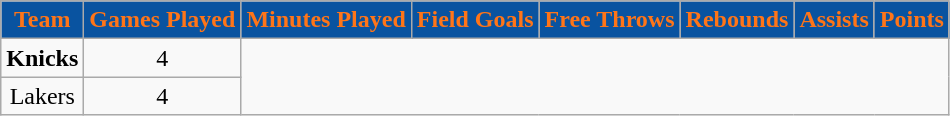<table class="wikitable">
<tr>
<th style="color:#FF7518; background:#0953a0;">Team</th>
<th style="color:#FF7518; background:#0953a0;">Games Played</th>
<th style="color:#FF7518; background:#0953a0;">Minutes Played</th>
<th style="color:#FF7518; background:#0953a0;">Field Goals</th>
<th style="color:#FF7518; background:#0953a0;">Free Throws</th>
<th style="color:#FF7518; background:#0953a0;">Rebounds</th>
<th style="color:#FF7518; background:#0953a0;">Assists</th>
<th style="color:#FF7518; background:#0953a0;">Points</th>
</tr>
<tr align="center">
<td><strong>Knicks</strong></td>
<td>4</td>
</tr>
<tr align="center">
<td>Lakers</td>
<td>4</td>
</tr>
</table>
